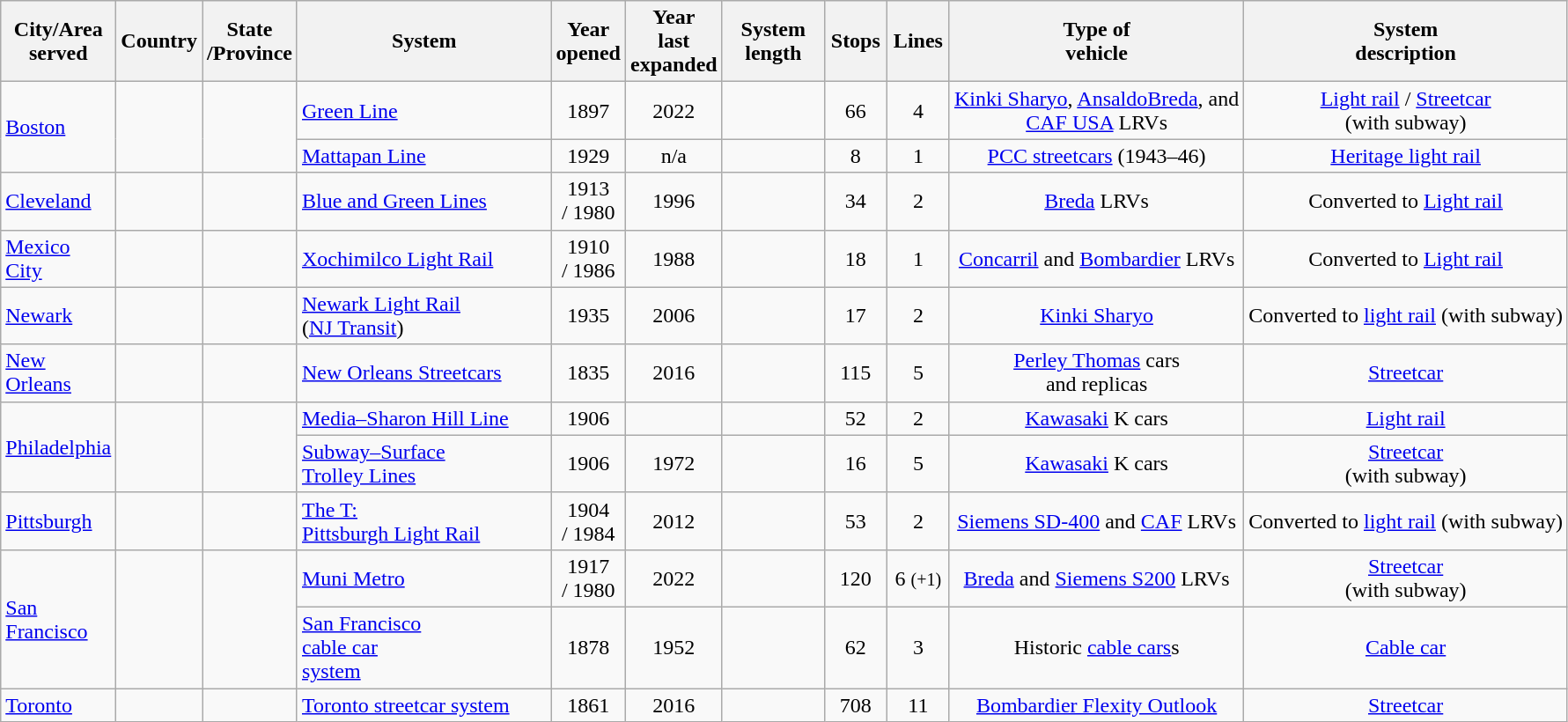<table class="wikitable sortable" style="text-align:center;">
<tr>
<th width="80px">City/Area served</th>
<th width="40px">Country</th>
<th width="40px">State<br>/Province</th>
<th width="185px">System</th>
<th width="40px">Year<br>opened</th>
<th>Year<br>last<br>expanded</th>
<th width="70px" data-sort-type="number">System<br>length</th>
<th width="40px" data-sort-type="number">Stops</th>
<th width="40px" data-sort-type="number">Lines</th>
<th>Type of<br>vehicle</th>
<th>System<br>description</th>
</tr>
<tr>
<td rowspan="2" style="text-align:left;"><a href='#'>Boston</a></td>
<td rowspan="2"></td>
<td rowspan="2"></td>
<td style="text-align:left;"><a href='#'>Green Line</a></td>
<td>1897</td>
<td>2022</td>
<td></td>
<td>66</td>
<td>4</td>
<td><a href='#'>Kinki Sharyo</a>, <a href='#'>AnsaldoBreda</a>, and<br><a href='#'>CAF USA</a> LRVs</td>
<td><a href='#'>Light rail</a> / <a href='#'>Streetcar</a><br>(with subway)</td>
</tr>
<tr>
<td style="text-align:left;"><a href='#'>Mattapan Line</a></td>
<td>1929</td>
<td>n/a</td>
<td></td>
<td>8</td>
<td>1</td>
<td><a href='#'>PCC streetcars</a> (1943–46)</td>
<td><a href='#'>Heritage light rail</a></td>
</tr>
<tr>
<td style="text-align:left;"><a href='#'>Cleveland</a></td>
<td></td>
<td></td>
<td style="text-align:left;"><a href='#'>Blue and Green Lines</a></td>
<td>1913<br>/ 1980</td>
<td>1996</td>
<td></td>
<td>34</td>
<td>2</td>
<td><a href='#'>Breda</a> LRVs</td>
<td>Converted to <a href='#'>Light rail</a></td>
</tr>
<tr>
<td style="text-align:left;"><a href='#'>Mexico City</a></td>
<td></td>
<td></td>
<td style="text-align:left;"><a href='#'>Xochimilco Light Rail</a></td>
<td>1910<br>/ 1986</td>
<td>1988</td>
<td></td>
<td>18</td>
<td>1</td>
<td><a href='#'>Concarril</a> and <a href='#'>Bombardier</a> LRVs</td>
<td>Converted to <a href='#'>Light rail</a></td>
</tr>
<tr>
<td style="text-align:left;"><a href='#'>Newark</a></td>
<td></td>
<td></td>
<td style="text-align:left;"><a href='#'>Newark Light Rail</a> <br>(<a href='#'>NJ Transit</a>)</td>
<td>1935</td>
<td>2006</td>
<td></td>
<td>17</td>
<td>2</td>
<td><a href='#'>Kinki Sharyo</a></td>
<td>Converted to <a href='#'>light rail</a> (with subway)</td>
</tr>
<tr>
<td style="text-align:left;"><a href='#'>New Orleans</a></td>
<td></td>
<td></td>
<td style="text-align:left;"><a href='#'>New Orleans Streetcars</a></td>
<td>1835</td>
<td>2016</td>
<td></td>
<td>115</td>
<td>5</td>
<td><a href='#'>Perley Thomas</a> cars<br>and replicas</td>
<td><a href='#'>Streetcar</a></td>
</tr>
<tr>
<td rowspan="2" style="text-align:left;"><a href='#'>Philadelphia</a></td>
<td rowspan="2"></td>
<td rowspan="2"></td>
<td style="text-align:left;"><a href='#'>Media–Sharon Hill Line</a></td>
<td>1906</td>
<td></td>
<td></td>
<td>52</td>
<td>2</td>
<td><a href='#'>Kawasaki</a> K cars</td>
<td><a href='#'>Light rail</a></td>
</tr>
<tr>
<td style="text-align:left;"><a href='#'>Subway–Surface<br>Trolley Lines</a></td>
<td>1906</td>
<td>1972</td>
<td></td>
<td>16</td>
<td>5</td>
<td><a href='#'>Kawasaki</a> K cars</td>
<td><a href='#'>Streetcar</a><br>(with subway)</td>
</tr>
<tr>
<td style="text-align:left;"><a href='#'>Pittsburgh</a></td>
<td></td>
<td></td>
<td style="text-align:left;"><a href='#'>The T: <br>Pittsburgh Light Rail</a></td>
<td>1904<br>/ 1984</td>
<td>2012</td>
<td></td>
<td>53</td>
<td>2</td>
<td><a href='#'>Siemens SD-400</a> and <a href='#'>CAF</a> LRVs</td>
<td>Converted to <a href='#'>light rail</a> (with subway)</td>
</tr>
<tr>
<td rowspan="2" style="text-align:left;"><a href='#'>San Francisco</a></td>
<td rowspan="2"></td>
<td rowspan="2"></td>
<td style="text-align:left;"><a href='#'>Muni Metro</a></td>
<td>1917<br>/ 1980</td>
<td>2022</td>
<td></td>
<td>120</td>
<td>6 <small>(+1)</small></td>
<td><a href='#'>Breda</a> and <a href='#'>Siemens S200</a> LRVs</td>
<td><a href='#'>Streetcar</a><br>(with subway)</td>
</tr>
<tr>
<td style="text-align:left;"><a href='#'>San Francisco<br>cable car<br>system</a></td>
<td>1878</td>
<td>1952</td>
<td></td>
<td>62</td>
<td>3</td>
<td>Historic <a href='#'>cable cars</a>s</td>
<td><a href='#'>Cable car</a></td>
</tr>
<tr>
<td style="text-align:left;"><a href='#'>Toronto</a></td>
<td></td>
<td></td>
<td style="text-align:left;"><a href='#'>Toronto streetcar system</a></td>
<td>1861</td>
<td>2016</td>
<td></td>
<td>708</td>
<td>11</td>
<td><a href='#'>Bombardier Flexity Outlook</a></td>
<td><a href='#'>Streetcar</a></td>
</tr>
</table>
